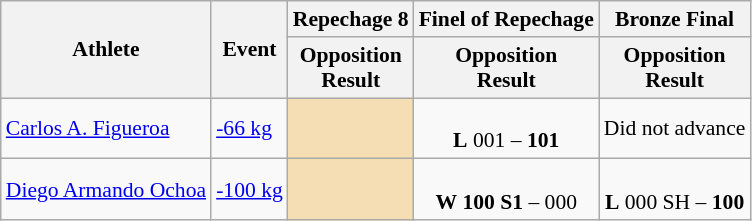<table class="wikitable" style="font-size:90%">
<tr>
<th rowspan="2">Athlete</th>
<th rowspan="2">Event</th>
<th>Repechage 8</th>
<th>Finel of Repechage</th>
<th>Bronze Final</th>
</tr>
<tr>
<th>Opposition<br>Result</th>
<th>Opposition<br>Result</th>
<th>Opposition<br>Result</th>
</tr>
<tr>
<td><a href='#'>Carlos A. Figueroa</a></td>
<td><a href='#'>-66 kg</a></td>
<td align="center" bgcolor=wheat></td>
<td align=center><br><strong>L</strong> 001 – <strong>101</strong></td>
<td align="center">Did not advance</td>
</tr>
<tr>
<td><a href='#'>Diego Armando Ochoa</a></td>
<td><a href='#'>-100 kg</a></td>
<td align="center" bgcolor=wheat></td>
<td align=center><br><strong>W</strong> <strong>100 S1</strong> – 000</td>
<td align=center><br><strong>L</strong> 000 SH – <strong>100</strong></td>
</tr>
</table>
